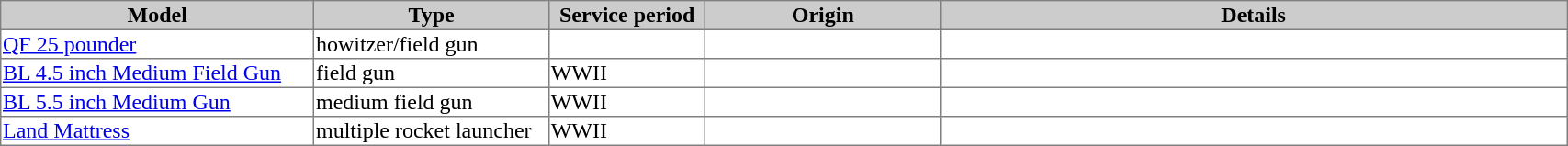<table border="1" width="90%" style="border-collapse: collapse;">
<tr bgcolor=cccccc>
<th width="20%">Model</th>
<th width="15%">Type</th>
<th width="10%">Service period</th>
<th width="15%">Origin</th>
<th>Details</th>
</tr>
<tr>
<td><a href='#'>QF 25 pounder</a></td>
<td>howitzer/field gun</td>
<td></td>
<td></td>
<td></td>
</tr>
<tr>
<td><a href='#'>BL 4.5 inch Medium Field Gun</a></td>
<td>field gun</td>
<td>WWII</td>
<td></td>
<td></td>
</tr>
<tr>
<td><a href='#'>BL 5.5 inch Medium Gun</a></td>
<td>medium field gun</td>
<td>WWII</td>
<td></td>
<td></td>
</tr>
<tr>
<td><a href='#'>Land Mattress</a></td>
<td>multiple rocket launcher</td>
<td>WWII</td>
<td></td>
<td></td>
</tr>
</table>
